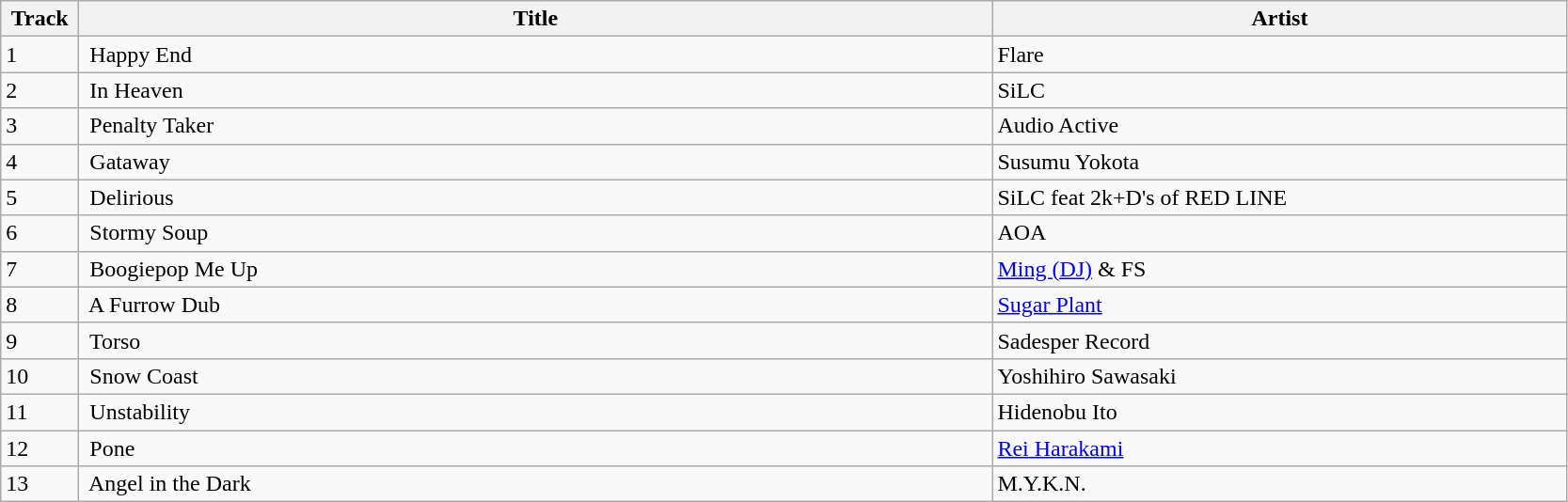<table class="wikitable">
<tr>
<th style="width:3em;">Track</th>
<th style="width:40em;">Title</th>
<th style="width:25em;">Artist</th>
</tr>
<tr>
<td>1</td>
<td> Happy End</td>
<td>Flare</td>
</tr>
<tr>
<td>2</td>
<td> In Heaven</td>
<td>SiLC</td>
</tr>
<tr>
<td>3</td>
<td> Penalty Taker</td>
<td>Audio Active</td>
</tr>
<tr>
<td>4</td>
<td> Gataway</td>
<td>Susumu Yokota</td>
</tr>
<tr>
<td>5</td>
<td> Delirious</td>
<td>SiLC feat 2k+D's of RED LINE</td>
</tr>
<tr>
<td>6</td>
<td> Stormy Soup</td>
<td>AOA</td>
</tr>
<tr>
<td>7</td>
<td> Boogiepop Me Up</td>
<td><a href='#'>Ming (DJ)</a> & FS</td>
</tr>
<tr>
<td>8</td>
<td> A Furrow Dub</td>
<td><a href='#'>Sugar Plant</a></td>
</tr>
<tr>
<td>9</td>
<td> Torso</td>
<td>Sadesper Record</td>
</tr>
<tr>
<td>10</td>
<td> Snow Coast</td>
<td>Yoshihiro Sawasaki</td>
</tr>
<tr>
<td>11</td>
<td> Unstability</td>
<td>Hidenobu Ito</td>
</tr>
<tr>
<td>12</td>
<td> Pone</td>
<td><a href='#'>Rei Harakami</a></td>
</tr>
<tr>
<td>13</td>
<td> Angel in the Dark</td>
<td>M.Y.K.N.</td>
</tr>
</table>
